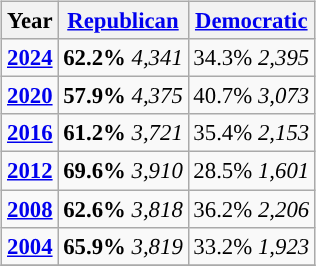<table class="wikitable" style="float:right; margin: 1em 1em 1em 0; font-size: 95%;">
<tr>
<th>Year</th>
<th><a href='#'>Republican</a></th>
<th><a href='#'>Democratic</a></th>
</tr>
<tr>
<td style="text-align:center; "><strong><a href='#'>2024</a></strong></td>
<td style="text-align:center; "><strong>62.2%</strong> <em>4,341</em></td>
<td style="text-align:center; ">34.3% <em>2,395</em></td>
</tr>
<tr>
<td style="text-align:center; "><strong><a href='#'>2020</a></strong></td>
<td style="text-align:center; "><strong>57.9%</strong> <em>4,375</em></td>
<td style="text-align:center; ">40.7%  <em>3,073</em></td>
</tr>
<tr>
<td style="text-align:center; "><strong><a href='#'>2016</a></strong></td>
<td style="text-align:center; "><strong>61.2%</strong> <em>3,721</em></td>
<td style="text-align:center; ">35.4% <em>2,153</em></td>
</tr>
<tr>
<td style="text-align:center; "><strong><a href='#'>2012</a></strong></td>
<td style="text-align:center; "><strong>69.6%</strong> <em>3,910</em></td>
<td style="text-align:center; ">28.5%  <em>1,601</em></td>
</tr>
<tr>
<td style="text-align:center; "><strong><a href='#'>2008</a></strong></td>
<td style="text-align:center; "><strong>62.6%</strong> <em>3,818</em></td>
<td style="text-align:center; ">36.2%  <em>2,206</em></td>
</tr>
<tr>
<td style="text-align:center; "><strong><a href='#'>2004</a></strong></td>
<td style="text-align:center; "><strong>65.9%</strong> <em>3,819</em></td>
<td style="text-align:center; ">33.2% <em>1,923</em></td>
</tr>
<tr>
</tr>
</table>
